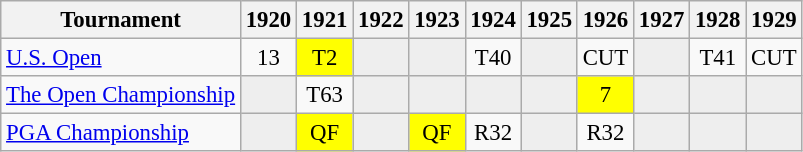<table class="wikitable" style="font-size:95%;text-align:center;">
<tr>
<th>Tournament</th>
<th>1920</th>
<th>1921</th>
<th>1922</th>
<th>1923</th>
<th>1924</th>
<th>1925</th>
<th>1926</th>
<th>1927</th>
<th>1928</th>
<th>1929</th>
</tr>
<tr>
<td align=left><a href='#'>U.S. Open</a></td>
<td>13</td>
<td style="background:yellow;">T2</td>
<td style="background:#eeeeee;"></td>
<td style="background:#eeeeee;"></td>
<td>T40</td>
<td style="background:#eeeeee;"></td>
<td>CUT</td>
<td style="background:#eeeeee;"></td>
<td>T41</td>
<td>CUT</td>
</tr>
<tr>
<td align=left><a href='#'>The Open Championship</a></td>
<td style="background:#eeeeee;"></td>
<td>T63</td>
<td style="background:#eeeeee;"></td>
<td style="background:#eeeeee;"></td>
<td style="background:#eeeeee;"></td>
<td style="background:#eeeeee;"></td>
<td style="background:yellow;">7</td>
<td style="background:#eeeeee;"></td>
<td style="background:#eeeeee;"></td>
<td style="background:#eeeeee;"></td>
</tr>
<tr>
<td align=left><a href='#'>PGA Championship</a></td>
<td style="background:#eeeeee;"></td>
<td style="background:yellow;">QF</td>
<td style="background:#eeeeee;"></td>
<td style="background:yellow;">QF</td>
<td>R32</td>
<td style="background:#eeeeee;"></td>
<td>R32</td>
<td style="background:#eeeeee;"></td>
<td style="background:#eeeeee;"></td>
<td style="background:#eeeeee;"></td>
</tr>
</table>
